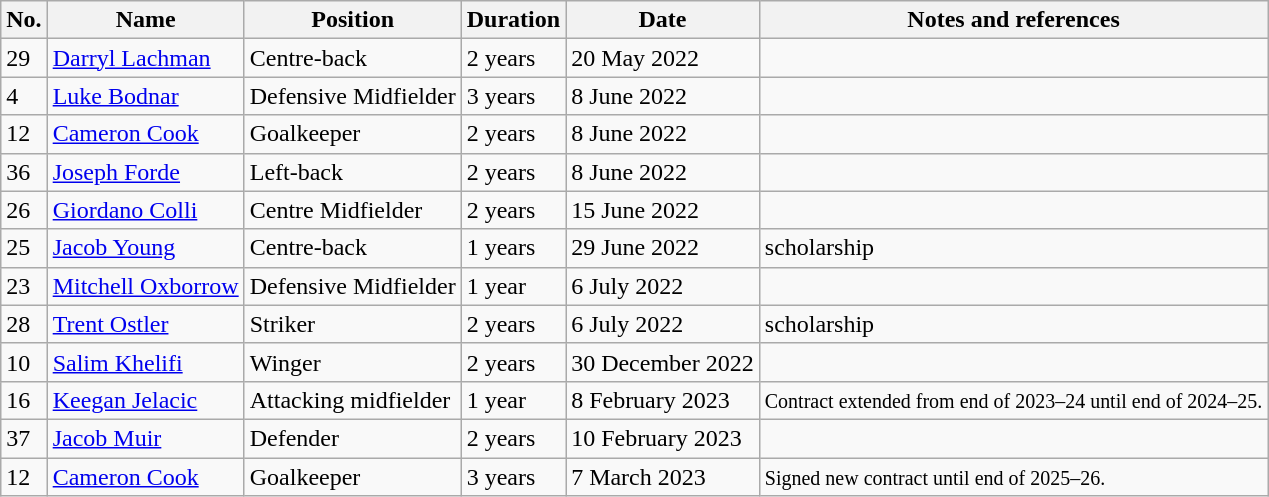<table class="wikitable">
<tr>
<th>No.</th>
<th>Name</th>
<th>Position</th>
<th>Duration</th>
<th>Date</th>
<th>Notes and references</th>
</tr>
<tr>
<td>29</td>
<td> <a href='#'>Darryl Lachman</a></td>
<td>Centre-back</td>
<td>2 years</td>
<td>20 May 2022</td>
<td></td>
</tr>
<tr>
<td>4</td>
<td><a href='#'>Luke Bodnar</a></td>
<td>Defensive Midfielder</td>
<td>3 years</td>
<td>8 June 2022</td>
<td></td>
</tr>
<tr>
<td>12</td>
<td><a href='#'>Cameron Cook</a></td>
<td>Goalkeeper</td>
<td>2 years</td>
<td>8 June 2022</td>
<td></td>
</tr>
<tr>
<td>36</td>
<td><a href='#'>Joseph Forde</a></td>
<td>Left-back</td>
<td>2 years</td>
<td>8 June 2022</td>
<td></td>
</tr>
<tr>
<td>26</td>
<td><a href='#'>Giordano Colli</a></td>
<td>Centre Midfielder</td>
<td>2 years</td>
<td>15 June 2022</td>
<td></td>
</tr>
<tr>
<td>25</td>
<td><a href='#'>Jacob Young</a></td>
<td>Centre-back</td>
<td>1 years</td>
<td>29 June 2022</td>
<td>scholarship</td>
</tr>
<tr>
<td>23</td>
<td><a href='#'>Mitchell Oxborrow</a></td>
<td>Defensive Midfielder</td>
<td>1 year</td>
<td>6 July 2022</td>
<td></td>
</tr>
<tr>
<td>28</td>
<td><a href='#'>Trent Ostler</a></td>
<td>Striker</td>
<td>2 years</td>
<td>6 July 2022</td>
<td>scholarship</td>
</tr>
<tr>
<td>10</td>
<td> <a href='#'>Salim Khelifi</a></td>
<td>Winger</td>
<td>2 years</td>
<td>30 December 2022</td>
<td></td>
</tr>
<tr>
<td>16</td>
<td> <a href='#'>Keegan Jelacic</a></td>
<td>Attacking midfielder</td>
<td>1 year</td>
<td>8 February 2023</td>
<td><small>Contract extended from end of 2023–24 until end of 2024–25.</small></td>
</tr>
<tr>
<td>37</td>
<td><a href='#'>Jacob Muir</a></td>
<td>Defender</td>
<td>2 years</td>
<td>10 February 2023</td>
<td></td>
</tr>
<tr>
<td>12</td>
<td><a href='#'>Cameron Cook</a></td>
<td>Goalkeeper</td>
<td>3 years</td>
<td>7 March 2023</td>
<td><small>Signed new contract until end of 2025–26.</small></td>
</tr>
</table>
